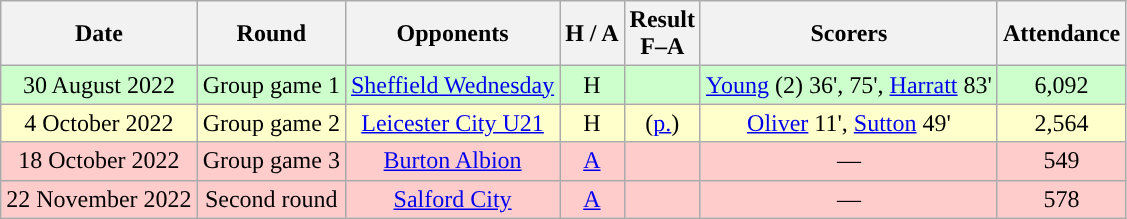<table class="wikitable" style="text-align:center">
<tr>
<th>Date</th>
<th>Round</th>
<th>Opponents</th>
<th>H / A</th>
<th>Result<br>F–A</th>
<th>Scorers</th>
<th>Attendance</th>
</tr>
<tr bgcolor="#CCFFCC">
<td>30 August 2022</td>
<td>Group game 1</td>
<td><a href='#'>Sheffield Wednesday</a></td>
<td>H</td>
<td></td>
<td><a href='#'>Young</a> (2) 36', 75', <a href='#'>Harratt</a> 83'</td>
<td>6,092</td>
</tr>
<tr bgcolor="#FFFFCC">
<td>4 October 2022</td>
<td>Group game 2</td>
<td><a href='#'>Leicester City U21</a></td>
<td>H</td>
<td>(<a href='#'>p.</a>)</td>
<td><a href='#'>Oliver</a> 11', <a href='#'>Sutton</a> 49'</td>
<td>2,564</td>
</tr>
<tr bgcolor="#FFCCCC">
<td>18 October 2022</td>
<td>Group game 3</td>
<td><a href='#'>Burton Albion</a></td>
<td><a href='#'>A</a></td>
<td></td>
<td>—</td>
<td>549</td>
</tr>
<tr bgcolor="#FFCCCC">
<td>22 November 2022</td>
<td>Second round</td>
<td><a href='#'>Salford City</a></td>
<td><a href='#'>A</a></td>
<td></td>
<td>—</td>
<td>578</td>
</tr>
</table>
